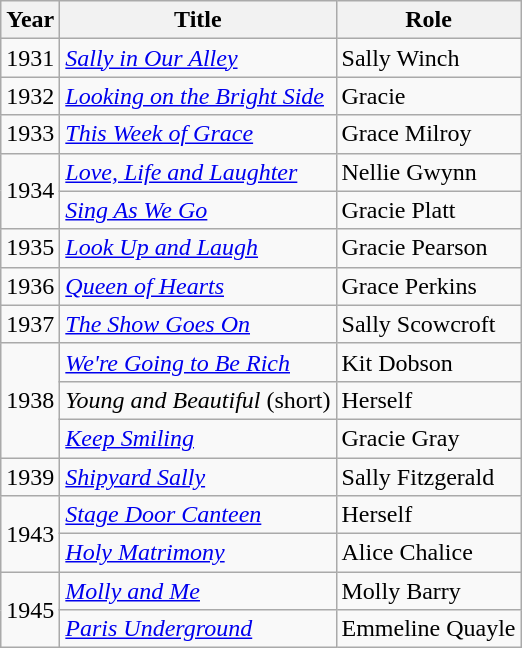<table class="wikitable">
<tr>
<th>Year</th>
<th>Title</th>
<th>Role</th>
</tr>
<tr>
<td>1931</td>
<td><em><a href='#'>Sally in Our Alley</a></em></td>
<td>Sally Winch</td>
</tr>
<tr>
<td>1932</td>
<td><em><a href='#'>Looking on the Bright Side</a></em></td>
<td>Gracie</td>
</tr>
<tr>
<td>1933</td>
<td><em><a href='#'>This Week of Grace</a></em></td>
<td>Grace Milroy</td>
</tr>
<tr>
<td rowspan=2>1934</td>
<td><em><a href='#'>Love, Life and Laughter</a></em></td>
<td>Nellie Gwynn</td>
</tr>
<tr>
<td><em><a href='#'>Sing As We Go</a></em></td>
<td>Gracie Platt</td>
</tr>
<tr>
<td>1935</td>
<td><em><a href='#'>Look Up and Laugh</a></em></td>
<td>Gracie Pearson</td>
</tr>
<tr>
<td>1936</td>
<td><em><a href='#'>Queen of Hearts</a></em></td>
<td>Grace Perkins</td>
</tr>
<tr>
<td>1937</td>
<td><em><a href='#'>The Show Goes On</a></em></td>
<td>Sally Scowcroft</td>
</tr>
<tr>
<td rowspan=3>1938</td>
<td><em><a href='#'>We're Going to Be Rich</a></em></td>
<td>Kit Dobson</td>
</tr>
<tr>
<td><em>Young and Beautiful</em> (short)</td>
<td>Herself</td>
</tr>
<tr>
<td><em><a href='#'>Keep Smiling</a></em></td>
<td>Gracie Gray</td>
</tr>
<tr>
<td>1939</td>
<td><em><a href='#'>Shipyard Sally</a></em></td>
<td>Sally Fitzgerald</td>
</tr>
<tr>
<td rowspan=2>1943</td>
<td><em><a href='#'>Stage Door Canteen</a></em></td>
<td>Herself</td>
</tr>
<tr>
<td><em><a href='#'>Holy Matrimony</a></em></td>
<td>Alice Chalice</td>
</tr>
<tr>
<td rowspan=2>1945</td>
<td><em><a href='#'>Molly and Me</a></em></td>
<td>Molly Barry</td>
</tr>
<tr>
<td><em><a href='#'>Paris Underground</a></em></td>
<td>Emmeline Quayle</td>
</tr>
</table>
